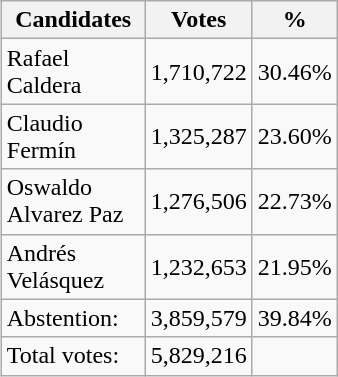<table class="wikitable aside" style="float:right; margin:0 0 1em 1em; width:225px;">
<tr>
<th>Candidates</th>
<th>Votes</th>
<th>%</th>
</tr>
<tr>
<td>Rafael Caldera</td>
<td>1,710,722</td>
<td>30.46%</td>
</tr>
<tr>
<td>Claudio Fermín</td>
<td>1,325,287</td>
<td>23.60%</td>
</tr>
<tr>
<td>Oswaldo Alvarez Paz</td>
<td>1,276,506</td>
<td>22.73%</td>
</tr>
<tr>
<td>Andrés Velásquez</td>
<td>1,232,653</td>
<td>21.95%</td>
</tr>
<tr>
<td>Abstention:</td>
<td>3,859,579</td>
<td>39.84%</td>
</tr>
<tr>
<td>Total votes:</td>
<td>5,829,216</td>
<td></td>
</tr>
</table>
